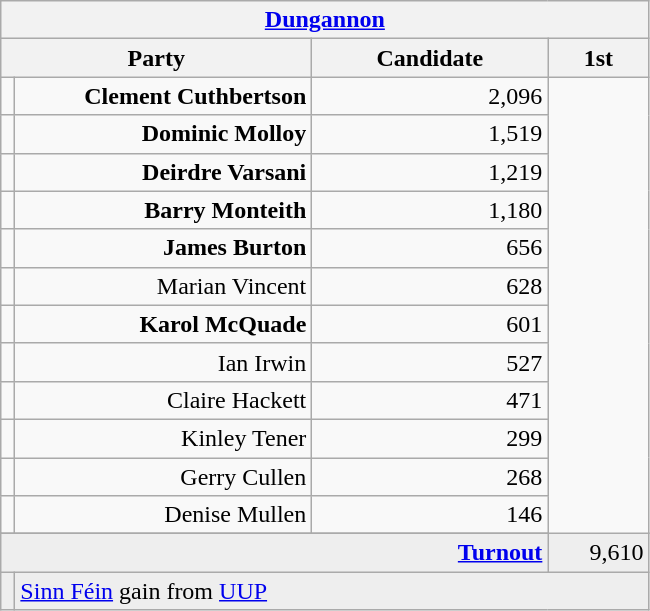<table class="wikitable">
<tr>
<th colspan="4" align="center"><a href='#'>Dungannon</a></th>
</tr>
<tr>
<th colspan="2" align="center" width=200>Party</th>
<th width=150>Candidate</th>
<th width=60>1st </th>
</tr>
<tr>
<td></td>
<td align="right"><strong>Clement Cuthbertson</strong></td>
<td align="right">2,096</td>
</tr>
<tr>
<td></td>
<td align="right"><strong>Dominic Molloy</strong></td>
<td align="right">1,519</td>
</tr>
<tr>
<td></td>
<td align="right"><strong>Deirdre Varsani</strong></td>
<td align="right">1,219</td>
</tr>
<tr>
<td></td>
<td align="right"><strong>Barry Monteith</strong></td>
<td align="right">1,180</td>
</tr>
<tr>
<td></td>
<td align="right"><strong>James Burton</strong></td>
<td align="right">656</td>
</tr>
<tr>
<td></td>
<td align="right">Marian Vincent</td>
<td align="right">628</td>
</tr>
<tr>
<td></td>
<td align="right"><strong>Karol McQuade</strong></td>
<td align="right">601</td>
</tr>
<tr>
<td></td>
<td align="right">Ian Irwin</td>
<td align="right">527</td>
</tr>
<tr>
<td></td>
<td align="right">Claire Hackett</td>
<td align="right">471</td>
</tr>
<tr>
<td></td>
<td align="right">Kinley Tener</td>
<td align="right">299</td>
</tr>
<tr>
<td></td>
<td align="right">Gerry Cullen</td>
<td align="right">268</td>
</tr>
<tr>
<td></td>
<td align="right">Denise Mullen</td>
<td align="right">146</td>
</tr>
<tr>
</tr>
<tr bgcolor="EEEEEE">
<td colspan=3 align="right"><strong><a href='#'>Turnout</a></strong></td>
<td align="right">9,610</td>
</tr>
<tr bgcolor="EEEEEE">
<td bgcolor=></td>
<td colspan=4 bgcolor="EEEEEE"><a href='#'>Sinn Féin</a> gain from <a href='#'>UUP</a></td>
</tr>
</table>
